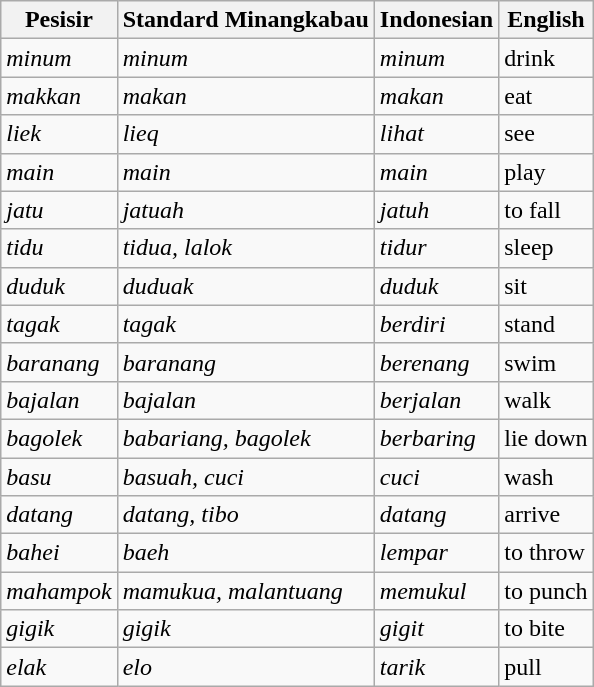<table class="wikitable">
<tr>
<th>Pesisir</th>
<th>Standard Minangkabau</th>
<th>Indonesian</th>
<th>English</th>
</tr>
<tr>
<td><em>minum</em></td>
<td><em>minum</em></td>
<td><em>minum</em></td>
<td>drink</td>
</tr>
<tr>
<td><em>makkan</em></td>
<td><em>makan</em></td>
<td><em>makan</em></td>
<td>eat</td>
</tr>
<tr>
<td><em>liek</em></td>
<td><em>lieq</em></td>
<td><em>lihat</em></td>
<td>see</td>
</tr>
<tr>
<td><em>main</em></td>
<td><em>main</em></td>
<td><em>main</em></td>
<td>play</td>
</tr>
<tr>
<td><em>jatu</em></td>
<td><em>jatuah</em></td>
<td><em>jatuh</em></td>
<td>to fall</td>
</tr>
<tr>
<td><em>tidu</em></td>
<td><em>tidua, lalok</em></td>
<td><em>tidur</em></td>
<td>sleep</td>
</tr>
<tr>
<td><em>duduk</em></td>
<td><em>duduak</em></td>
<td><em>duduk</em></td>
<td>sit</td>
</tr>
<tr>
<td><em>tagak</em></td>
<td><em>tagak</em></td>
<td><em>berdiri</em></td>
<td>stand</td>
</tr>
<tr>
<td><em>baranang</em></td>
<td><em>baranang</em></td>
<td><em>berenang</em></td>
<td>swim</td>
</tr>
<tr>
<td><em>bajalan</em></td>
<td><em>bajalan</em></td>
<td><em>berjalan</em></td>
<td>walk</td>
</tr>
<tr>
<td><em>bagolek</em></td>
<td><em>babariang, bagolek</em></td>
<td><em>berbaring</em></td>
<td>lie down</td>
</tr>
<tr>
<td><em>basu</em></td>
<td><em>basuah, cuci</em></td>
<td><em>cuci</em></td>
<td>wash</td>
</tr>
<tr>
<td><em>datang</em></td>
<td><em>datang, tibo</em></td>
<td><em>datang</em></td>
<td>arrive</td>
</tr>
<tr>
<td><em>bahei</em></td>
<td><em>baeh</em></td>
<td><em>lempar</em></td>
<td>to throw</td>
</tr>
<tr>
<td><em>mahampok</em></td>
<td><em>mamukua, malantuang</em></td>
<td><em>memukul</em></td>
<td>to punch</td>
</tr>
<tr>
<td><em>gigik</em></td>
<td><em>gigik</em></td>
<td><em>gigit</em></td>
<td>to bite</td>
</tr>
<tr>
<td><em>elak</em></td>
<td><em>elo</em></td>
<td><em>tarik</em></td>
<td>pull</td>
</tr>
</table>
